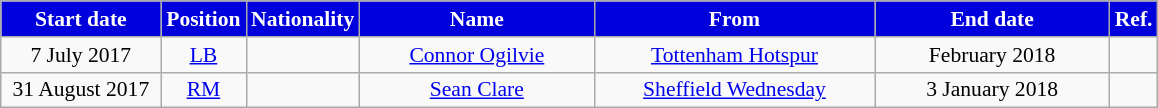<table class="wikitable"  style="text-align:center; font-size:90%; ">
<tr>
<th style="background:#0000DD; color:#FFFFFF; width:100px;">Start date</th>
<th style="background:#0000DD; color:#FFFFFF; width:50px;">Position</th>
<th style="background:#0000DD; color:#FFFFFF; width:50px;">Nationality</th>
<th style="background:#0000DD; color:#FFFFFF; width:150px;">Name</th>
<th style="background:#0000DD; color:#FFFFFF; width:180px;">From</th>
<th style="background:#0000DD; color:#FFFFFF; width:150px;">End date</th>
<th style="background:#0000DD; color:#FFFFFF; width:25px;">Ref.</th>
</tr>
<tr>
<td>7 July 2017</td>
<td><a href='#'>LB</a></td>
<td></td>
<td><a href='#'>Connor Ogilvie</a></td>
<td><a href='#'>Tottenham Hotspur</a></td>
<td>February 2018</td>
<td></td>
</tr>
<tr>
<td>31 August 2017</td>
<td><a href='#'>RM</a></td>
<td></td>
<td><a href='#'>Sean Clare</a></td>
<td><a href='#'>Sheffield Wednesday</a></td>
<td>3 January 2018</td>
<td></td>
</tr>
</table>
